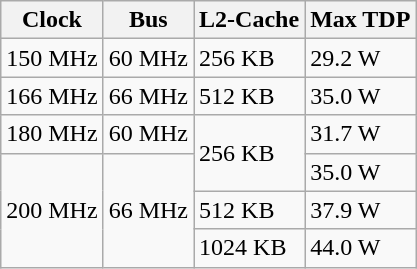<table class="wikitable sortable">
<tr>
<th>Clock</th>
<th>Bus</th>
<th>L2-Cache</th>
<th>Max TDP</th>
</tr>
<tr>
<td>150 MHz</td>
<td>60 MHz</td>
<td>256 KB</td>
<td>29.2 W</td>
</tr>
<tr>
<td>166 MHz</td>
<td>66 MHz</td>
<td>512 KB</td>
<td>35.0 W</td>
</tr>
<tr>
<td>180 MHz</td>
<td>60 MHz</td>
<td rowspan="2">256 KB</td>
<td>31.7 W</td>
</tr>
<tr>
<td rowspan="3">200 MHz</td>
<td rowspan="3">66 MHz</td>
<td>35.0 W</td>
</tr>
<tr>
<td>512 KB</td>
<td>37.9 W</td>
</tr>
<tr>
<td>1024 KB</td>
<td>44.0 W</td>
</tr>
</table>
